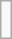<table class="wikitable collapsible collapsed">
<tr>
<td><br></td>
</tr>
</table>
